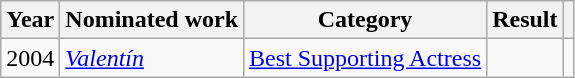<table class="wikitable sortable">
<tr>
<th>Year</th>
<th>Nominated work</th>
<th>Category</th>
<th>Result</th>
<th></th>
</tr>
<tr>
<td>2004</td>
<td><em><a href='#'>Valentín</a></em></td>
<td><a href='#'>Best Supporting Actress</a></td>
<td></td>
<td></td>
</tr>
</table>
